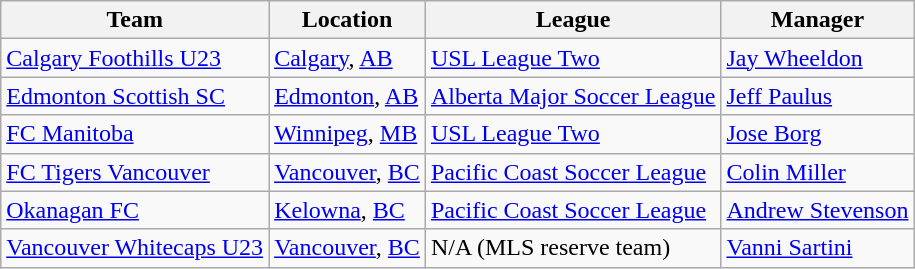<table class="wikitable plainrowheaders sortable"">
<tr>
<th>Team</th>
<th>Location</th>
<th>League</th>
<th>Manager</th>
</tr>
<tr>
<td><a href='#'>Calgary Foothills U23</a></td>
<td><a href='#'>Calgary</a>, <a href='#'>AB</a></td>
<td><a href='#'>USL League Two</a></td>
<td><a href='#'>Jay Wheeldon</a></td>
</tr>
<tr>
<td><a href='#'>Edmonton Scottish SC</a></td>
<td><a href='#'>Edmonton</a>, <a href='#'>AB</a></td>
<td><a href='#'>Alberta Major Soccer League</a></td>
<td><a href='#'>Jeff Paulus</a></td>
</tr>
<tr>
<td><a href='#'>FC Manitoba</a></td>
<td><a href='#'>Winnipeg</a>, <a href='#'>MB</a></td>
<td><a href='#'>USL League Two</a></td>
<td><a href='#'>Jose Borg</a></td>
</tr>
<tr>
<td><a href='#'>FC Tigers Vancouver</a></td>
<td><a href='#'>Vancouver</a>, <a href='#'>BC</a></td>
<td><a href='#'>Pacific Coast Soccer League</a></td>
<td><a href='#'>Colin Miller</a></td>
</tr>
<tr>
<td><a href='#'>Okanagan FC</a></td>
<td><a href='#'>Kelowna</a>, <a href='#'>BC</a></td>
<td><a href='#'>Pacific Coast Soccer League</a></td>
<td><a href='#'>Andrew Stevenson</a></td>
</tr>
<tr>
<td><a href='#'>Vancouver Whitecaps U23</a></td>
<td><a href='#'>Vancouver</a>, <a href='#'>BC</a></td>
<td>N/A (MLS reserve team)</td>
<td><a href='#'>Vanni Sartini</a></td>
</tr>
</table>
